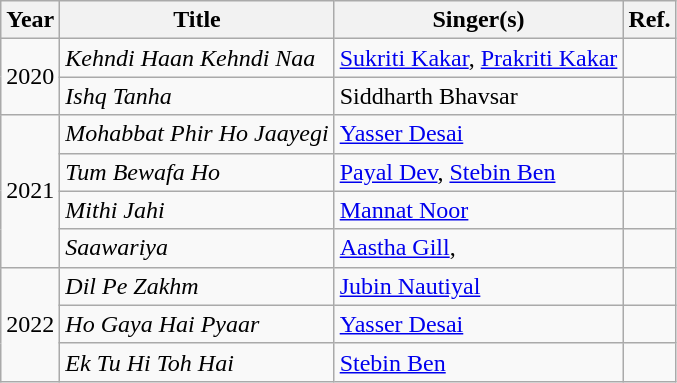<table class="wikitable sortable">
<tr>
<th>Year</th>
<th>Title</th>
<th>Singer(s)</th>
<th>Ref.</th>
</tr>
<tr>
<td rowspan="2">2020</td>
<td><em>Kehndi Haan Kehndi Naa</em></td>
<td><a href='#'>Sukriti Kakar</a>, <a href='#'>Prakriti Kakar</a></td>
<td></td>
</tr>
<tr>
<td><em>Ishq Tanha</em></td>
<td>Siddharth Bhavsar</td>
<td></td>
</tr>
<tr>
<td rowspan="4">2021</td>
<td><em>Mohabbat Phir Ho Jaayegi</em></td>
<td><a href='#'>Yasser Desai</a></td>
<td></td>
</tr>
<tr>
<td><em>Tum Bewafa Ho</em></td>
<td><a href='#'>Payal Dev</a>, <a href='#'>Stebin Ben</a></td>
<td></td>
</tr>
<tr>
<td><em>Mithi Jahi</em></td>
<td><a href='#'>Mannat Noor</a></td>
<td></td>
</tr>
<tr>
<td><em>Saawariya</em></td>
<td><a href='#'>Aastha Gill</a>,</td>
<td></td>
</tr>
<tr>
<td rowspan="3">2022</td>
<td><em>Dil Pe Zakhm</em></td>
<td><a href='#'>Jubin Nautiyal</a></td>
<td></td>
</tr>
<tr>
<td><em>Ho Gaya Hai Pyaar</em></td>
<td><a href='#'>Yasser Desai</a></td>
<td></td>
</tr>
<tr>
<td><em>Ek Tu Hi Toh Hai</em></td>
<td><a href='#'>Stebin Ben</a></td>
<td></td>
</tr>
</table>
